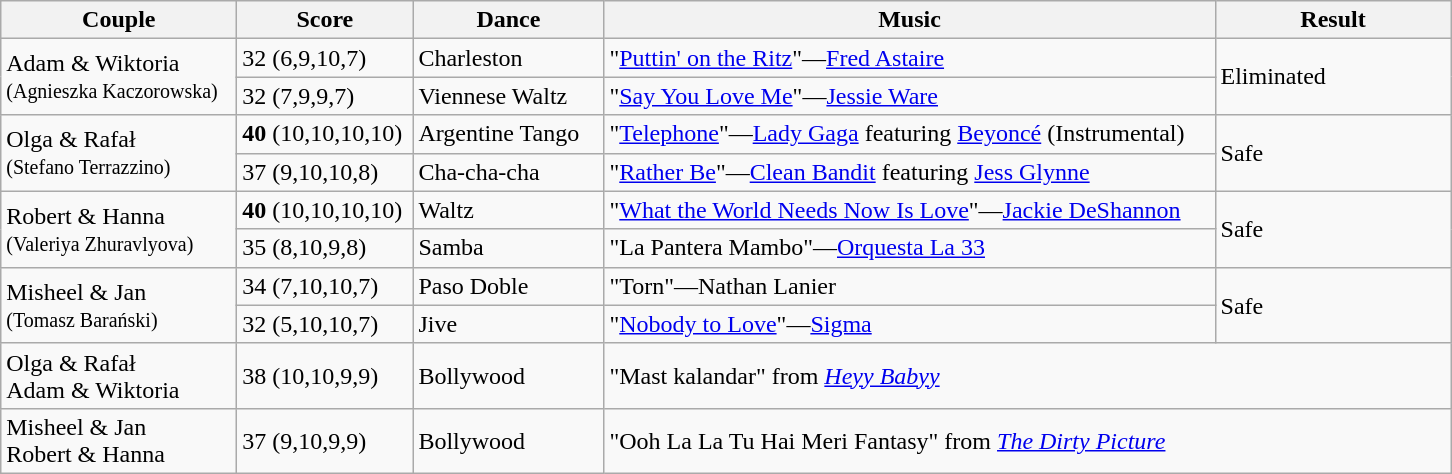<table class="wikitable">
<tr>
<th style="width:150px;">Couple</th>
<th style="width:110px;">Score</th>
<th style="width:120px;">Dance</th>
<th style="width:400px;">Music</th>
<th style="width:150px;">Result</th>
</tr>
<tr>
<td rowspan="2">Adam & Wiktoria<br><small>(Agnieszka Kaczorowska)</small></td>
<td>32 (6,9,10,7)</td>
<td>Charleston</td>
<td>"<a href='#'>Puttin' on the Ritz</a>"—<a href='#'>Fred Astaire</a></td>
<td rowspan="2">Eliminated</td>
</tr>
<tr>
<td>32 (7,9,9,7)</td>
<td>Viennese Waltz</td>
<td>"<a href='#'>Say You Love Me</a>"—<a href='#'>Jessie Ware</a></td>
</tr>
<tr>
<td rowspan="2">Olga & Rafał<br><small>(Stefano Terrazzino)</small></td>
<td><strong>40</strong> (10,10,10,10)</td>
<td>Argentine Tango</td>
<td>"<a href='#'>Telephone</a>"—<a href='#'>Lady Gaga</a> featuring <a href='#'>Beyoncé</a> (Instrumental)</td>
<td rowspan="2">Safe</td>
</tr>
<tr>
<td>37 (9,10,10,8)</td>
<td>Cha-cha-cha</td>
<td>"<a href='#'>Rather Be</a>"—<a href='#'>Clean Bandit</a> featuring <a href='#'>Jess Glynne</a></td>
</tr>
<tr>
<td rowspan="2">Robert & Hanna<br><small>(Valeriya Zhuravlyova)</small></td>
<td><strong>40</strong> (10,10,10,10)</td>
<td>Waltz</td>
<td>"<a href='#'>What the World Needs Now Is Love</a>"—<a href='#'>Jackie DeShannon</a></td>
<td rowspan="2">Safe</td>
</tr>
<tr>
<td>35 (8,10,9,8)</td>
<td>Samba</td>
<td>"La Pantera Mambo"—<a href='#'>Orquesta La 33</a></td>
</tr>
<tr>
<td rowspan="2">Misheel & Jan<br><small>(Tomasz Barański)</small></td>
<td>34 (7,10,10,7)</td>
<td>Paso Doble</td>
<td>"Torn"—Nathan Lanier</td>
<td rowspan="2">Safe</td>
</tr>
<tr>
<td>32 (5,10,10,7)</td>
<td>Jive</td>
<td>"<a href='#'>Nobody to Love</a>"—<a href='#'>Sigma</a></td>
</tr>
<tr>
<td>Olga & Rafał<br>Adam & Wiktoria</td>
<td>38 (10,10,9,9)</td>
<td>Bollywood</td>
<td colspan="2">"Mast kalandar" from <em><a href='#'>Heyy Babyy</a></em></td>
</tr>
<tr>
<td>Misheel & Jan<br>Robert & Hanna</td>
<td>37 (9,10,9,9)</td>
<td>Bollywood</td>
<td colspan="2">"Ooh La La Tu Hai Meri Fantasy" from <em><a href='#'>The Dirty Picture</a></em></td>
</tr>
</table>
